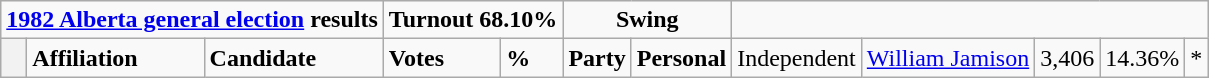<table class="wikitable">
<tr>
<td colspan="3" align=center><strong><a href='#'>1982 Alberta general election</a> results</strong></td>
<td colspan="2"><strong>Turnout 68.10%</strong></td>
<td colspan="2" align=center><strong>Swing</strong></td>
</tr>
<tr>
<th style="width: 10px;"></th>
<td><strong>Affiliation</strong></td>
<td><strong>Candidate</strong></td>
<td><strong>Votes</strong></td>
<td><strong>%</strong></td>
<td><strong>Party</strong></td>
<td><strong>Personal</strong><br>

</td>
<td>Independent</td>
<td><a href='#'>William Jamison</a></td>
<td>3,406</td>
<td>14.36%</td>
<td align=center colspan=2>*<br>




</td>
</tr>
</table>
